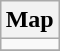<table class="wikitable mw-collapsible mw-collapsed" align=right>
<tr>
<th>Map</th>
</tr>
<tr>
<td></td>
</tr>
<tr>
</tr>
</table>
